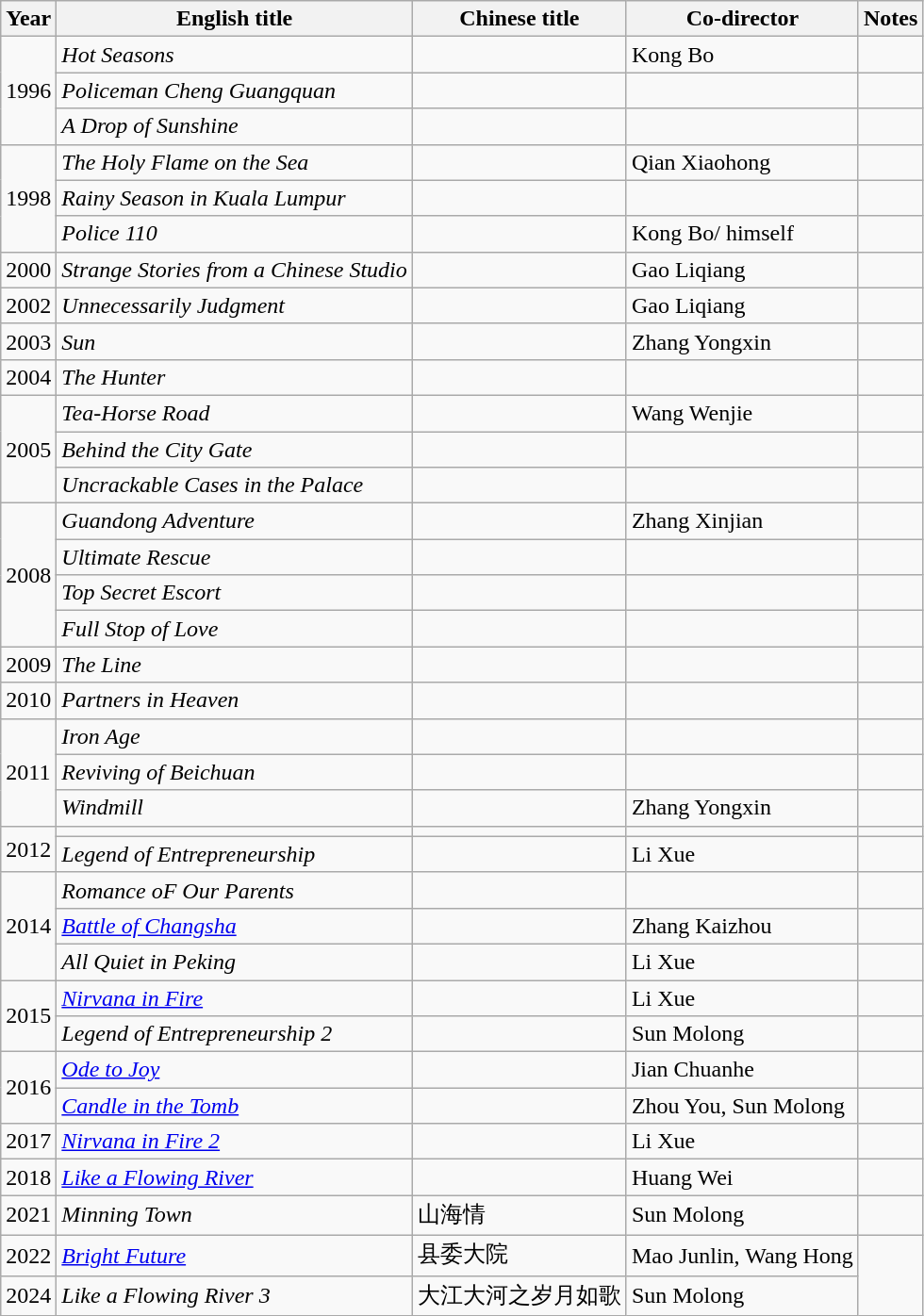<table class="wikitable">
<tr>
<th>Year</th>
<th>English title</th>
<th>Chinese title</th>
<th>Co-director</th>
<th>Notes</th>
</tr>
<tr>
<td rowspan=3>1996</td>
<td><em>Hot Seasons</em></td>
<td></td>
<td>Kong Bo</td>
<td></td>
</tr>
<tr>
<td><em>Policeman Cheng Guangquan</em></td>
<td></td>
<td></td>
<td></td>
</tr>
<tr>
<td><em>A Drop of Sunshine</em></td>
<td></td>
<td></td>
<td></td>
</tr>
<tr>
<td rowspan=3>1998</td>
<td><em>The Holy Flame on the Sea</em></td>
<td></td>
<td>Qian Xiaohong</td>
<td></td>
</tr>
<tr>
<td><em>Rainy Season in Kuala Lumpur</em></td>
<td></td>
<td></td>
<td></td>
</tr>
<tr>
<td><em>Police 110</em></td>
<td></td>
<td>Kong Bo/ himself</td>
<td></td>
</tr>
<tr>
<td>2000</td>
<td><em>Strange Stories from a Chinese Studio</em></td>
<td></td>
<td>Gao Liqiang</td>
<td></td>
</tr>
<tr>
<td>2002</td>
<td><em>Unnecessarily Judgment</em></td>
<td></td>
<td>Gao Liqiang</td>
<td></td>
</tr>
<tr>
<td>2003</td>
<td><em>Sun</em></td>
<td></td>
<td>Zhang Yongxin</td>
<td></td>
</tr>
<tr>
<td>2004</td>
<td><em>The Hunter</em></td>
<td></td>
<td></td>
<td></td>
</tr>
<tr>
<td rowspan=3>2005</td>
<td><em>Tea-Horse Road</em></td>
<td></td>
<td>Wang Wenjie</td>
<td></td>
</tr>
<tr>
<td><em>Behind the City Gate</em></td>
<td></td>
<td></td>
<td></td>
</tr>
<tr>
<td><em>Uncrackable Cases in the Palace</em></td>
<td></td>
<td></td>
<td></td>
</tr>
<tr>
<td rowspan=4>2008</td>
<td><em>Guandong Adventure</em></td>
<td></td>
<td>Zhang Xinjian</td>
<td></td>
</tr>
<tr>
<td><em>Ultimate Rescue</em></td>
<td></td>
<td></td>
<td></td>
</tr>
<tr>
<td><em>Top Secret Escort</em></td>
<td></td>
<td></td>
<td></td>
</tr>
<tr>
<td><em>Full Stop of Love</em></td>
<td></td>
<td></td>
<td></td>
</tr>
<tr>
<td>2009</td>
<td><em>The Line</em></td>
<td></td>
<td></td>
<td></td>
</tr>
<tr>
<td>2010</td>
<td><em>Partners in Heaven</em></td>
<td></td>
<td></td>
<td></td>
</tr>
<tr>
<td rowspan=3>2011</td>
<td><em>Iron Age</em></td>
<td></td>
<td></td>
<td></td>
</tr>
<tr>
<td><em>Reviving of Beichuan</em></td>
<td></td>
<td></td>
<td></td>
</tr>
<tr>
<td><em>Windmill</em></td>
<td></td>
<td>Zhang Yongxin</td>
<td></td>
</tr>
<tr>
<td rowspan=2>2012</td>
<td></td>
<td></td>
<td></td>
<td></td>
</tr>
<tr>
<td><em>Legend of Entrepreneurship</em></td>
<td></td>
<td>Li Xue</td>
<td></td>
</tr>
<tr>
<td rowspan=3>2014</td>
<td><em>Romance oF Our Parents</em></td>
<td></td>
<td></td>
<td></td>
</tr>
<tr>
<td><em><a href='#'>Battle of Changsha</a></em></td>
<td></td>
<td>Zhang Kaizhou</td>
<td></td>
</tr>
<tr>
<td><em>All Quiet in Peking</em></td>
<td></td>
<td>Li Xue</td>
<td></td>
</tr>
<tr>
<td rowspan=2>2015</td>
<td><em><a href='#'>Nirvana in Fire</a></em></td>
<td></td>
<td>Li Xue</td>
<td></td>
</tr>
<tr>
<td><em>Legend of Entrepreneurship 2</em></td>
<td></td>
<td>Sun Molong</td>
<td></td>
</tr>
<tr>
<td rowspan=2>2016</td>
<td><em><a href='#'>Ode to Joy</a></em></td>
<td></td>
<td>Jian Chuanhe</td>
<td></td>
</tr>
<tr>
<td><em><a href='#'>Candle in the Tomb</a></em></td>
<td></td>
<td>Zhou You, Sun Molong</td>
<td></td>
</tr>
<tr>
<td>2017</td>
<td><em><a href='#'>Nirvana in Fire 2</a></em></td>
<td></td>
<td>Li Xue</td>
<td></td>
</tr>
<tr>
<td>2018</td>
<td><em><a href='#'>Like a Flowing River</a></em></td>
<td></td>
<td>Huang Wei</td>
<td></td>
</tr>
<tr>
<td>2021</td>
<td><em>Minning Town</em></td>
<td>山海情</td>
<td>Sun Molong</td>
<td></td>
</tr>
<tr>
<td>2022</td>
<td><em><a href='#'>Bright Future</a></em></td>
<td>县委大院</td>
<td>Mao Junlin, Wang Hong</td>
</tr>
<tr>
<td>2024</td>
<td><em>Like a Flowing River 3</em></td>
<td>大江大河之岁月如歌</td>
<td>Sun Molong</td>
</tr>
</table>
